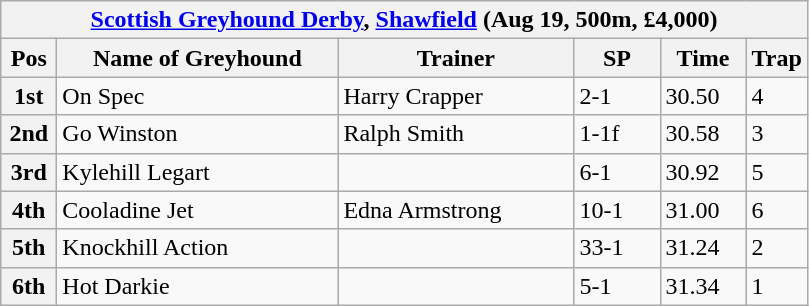<table class="wikitable">
<tr>
<th colspan="6"><a href='#'>Scottish Greyhound Derby</a>, <a href='#'>Shawfield</a> (Aug 19, 500m, £4,000)</th>
</tr>
<tr>
<th width=30>Pos</th>
<th width=180>Name of Greyhound</th>
<th width=150>Trainer</th>
<th width=50>SP</th>
<th width=50>Time</th>
<th width=30>Trap</th>
</tr>
<tr>
<th>1st</th>
<td>On Spec</td>
<td>Harry Crapper</td>
<td>2-1</td>
<td>30.50</td>
<td>4</td>
</tr>
<tr>
<th>2nd</th>
<td>Go Winston</td>
<td>Ralph Smith</td>
<td>1-1f</td>
<td>30.58</td>
<td>3</td>
</tr>
<tr>
<th>3rd</th>
<td>Kylehill Legart</td>
<td></td>
<td>6-1</td>
<td>30.92</td>
<td>5</td>
</tr>
<tr>
<th>4th</th>
<td>Cooladine Jet</td>
<td>Edna Armstrong</td>
<td>10-1</td>
<td>31.00</td>
<td>6</td>
</tr>
<tr>
<th>5th</th>
<td>Knockhill Action</td>
<td></td>
<td>33-1</td>
<td>31.24</td>
<td>2</td>
</tr>
<tr>
<th>6th</th>
<td>Hot Darkie</td>
<td></td>
<td>5-1</td>
<td>31.34</td>
<td>1</td>
</tr>
</table>
